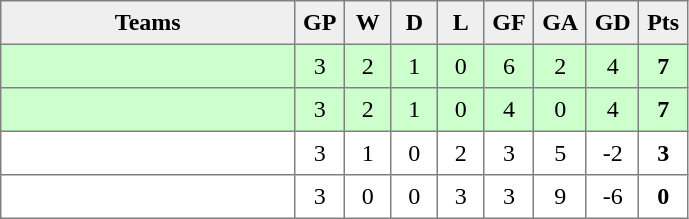<table style=border-collapse:collapse border=1 cellspacing=0 cellpadding=5>
<tr align=center bgcolor=#efefef>
<th width=185>Teams</th>
<th width=20>GP</th>
<th width=20>W</th>
<th width=20>D</th>
<th width=20>L</th>
<th width=20>GF</th>
<th width=20>GA</th>
<th width=20>GD</th>
<th width=20>Pts</th>
</tr>
<tr align=center style="background:#ccffcc;">
<td style="text-align:left;"></td>
<td>3</td>
<td>2</td>
<td>1</td>
<td>0</td>
<td>6</td>
<td>2</td>
<td>4</td>
<td><strong>7</strong></td>
</tr>
<tr align=center style="background:#ccffcc;">
<td style="text-align:left;"></td>
<td>3</td>
<td>2</td>
<td>1</td>
<td>0</td>
<td>4</td>
<td>0</td>
<td>4</td>
<td><strong>7</strong></td>
</tr>
<tr align=center>
<td style="text-align:left;"></td>
<td>3</td>
<td>1</td>
<td>0</td>
<td>2</td>
<td>3</td>
<td>5</td>
<td>-2</td>
<td><strong>3</strong></td>
</tr>
<tr align=center>
<td style="text-align:left;"></td>
<td>3</td>
<td>0</td>
<td>0</td>
<td>3</td>
<td>3</td>
<td>9</td>
<td>-6</td>
<td><strong>0</strong></td>
</tr>
</table>
